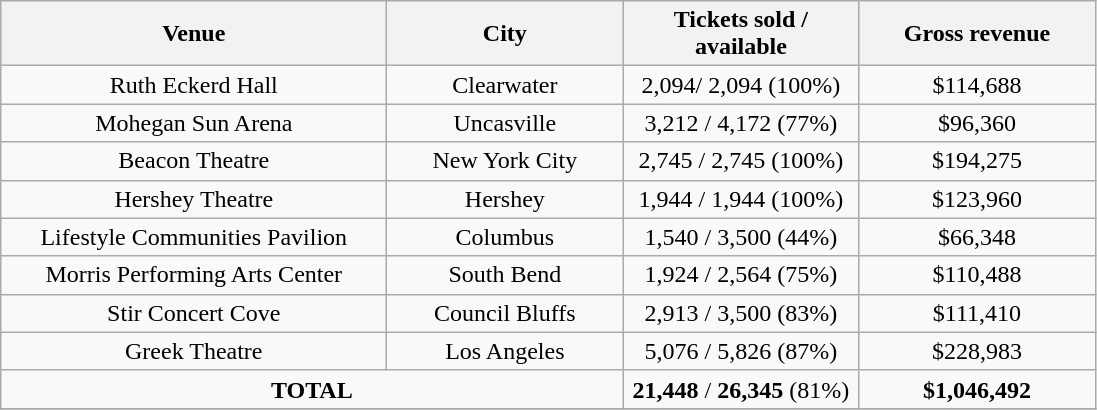<table class="wikitable" style="text-align:center">
<tr ">
<th style="width:250px;">Venue</th>
<th style="width:150px;">City</th>
<th style="width:150px;">Tickets sold / available</th>
<th style="width:150px;">Gross revenue</th>
</tr>
<tr>
<td>Ruth Eckerd Hall</td>
<td>Clearwater</td>
<td>2,094/ 2,094 (100%)</td>
<td>$114,688</td>
</tr>
<tr>
<td>Mohegan Sun Arena</td>
<td>Uncasville</td>
<td>3,212 / 4,172 (77%)</td>
<td>$96,360</td>
</tr>
<tr>
<td>Beacon Theatre</td>
<td>New York City</td>
<td>2,745 / 2,745 (100%)</td>
<td>$194,275</td>
</tr>
<tr>
<td>Hershey Theatre</td>
<td>Hershey</td>
<td>1,944 / 1,944 (100%)</td>
<td>$123,960</td>
</tr>
<tr>
<td>Lifestyle Communities Pavilion</td>
<td>Columbus</td>
<td>1,540 / 3,500 (44%)</td>
<td>$66,348</td>
</tr>
<tr>
<td>Morris Performing Arts Center</td>
<td>South Bend</td>
<td>1,924 / 2,564 (75%)</td>
<td>$110,488</td>
</tr>
<tr>
<td>Stir Concert Cove</td>
<td>Council Bluffs</td>
<td>2,913 / 3,500 (83%)</td>
<td>$111,410</td>
</tr>
<tr>
<td>Greek Theatre</td>
<td>Los Angeles</td>
<td>5,076 / 5,826 (87%)</td>
<td>$228,983</td>
</tr>
<tr>
<td colspan="2"><strong>TOTAL</strong></td>
<td><strong>21,448</strong> / <strong>26,345</strong> (81%)</td>
<td><strong>$1,046,492</strong></td>
</tr>
<tr>
</tr>
</table>
